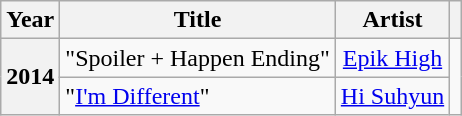<table class="wikitable plainrowheaders sortable" style="text-align:center">
<tr>
<th scope="col">Year</th>
<th scope="col">Title</th>
<th scope="col">Artist</th>
<th class="unsortable"></th>
</tr>
<tr>
<th scope="row" rowspan="2">2014</th>
<td style="text-align:left">"Spoiler + Happen Ending"</td>
<td><a href='#'>Epik High</a></td>
<td rowspan="2"></td>
</tr>
<tr>
<td style="text-align:left">"<a href='#'>I'm Different</a>"</td>
<td><a href='#'>Hi Suhyun</a></td>
</tr>
</table>
